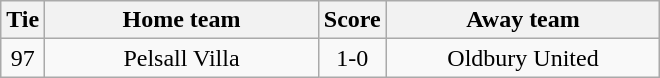<table class="wikitable" style="text-align:center;">
<tr>
<th width=20>Tie</th>
<th width=175>Home team</th>
<th width=20>Score</th>
<th width=175>Away team</th>
</tr>
<tr>
<td>97</td>
<td>Pelsall Villa</td>
<td>1-0</td>
<td>Oldbury United</td>
</tr>
</table>
